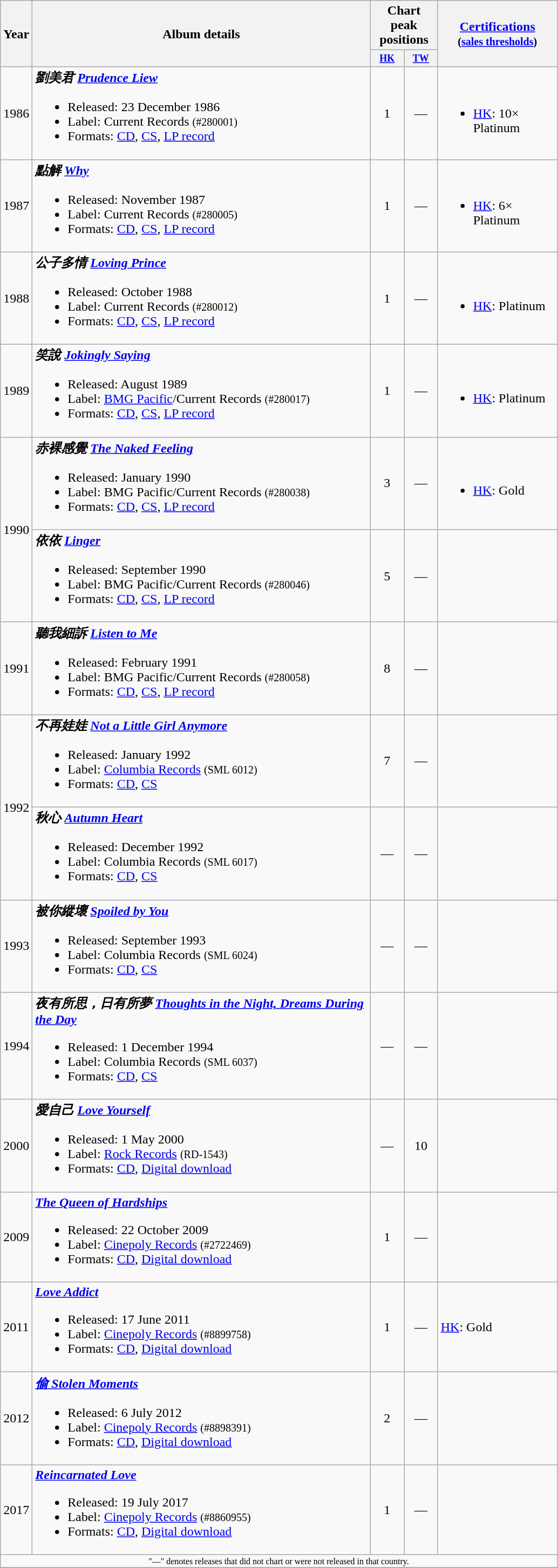<table class="wikitable" border="1">
<tr>
<th rowspan="2">Year</th>
<th rowspan="2" width="410">Album details</th>
<th colspan="2">Chart peak positions</th>
<th width="140" rowspan="2"><a href='#'>Certifications</a><br><small>(<a href='#'>sales thresholds</a>)</small></th>
</tr>
<tr>
<th style="width:3em;font-size:75%;"><a href='#'>HK</a><br></th>
<th style="width:3em;font-size:75%;"><a href='#'>TW</a><br></th>
</tr>
<tr>
<td>1986</td>
<td><strong><em>劉美君 <a href='#'>Prudence Liew</a></em></strong><br><ul><li>Released: 23 December 1986</li><li>Label: Current Records <small>(#280001)</small></li><li>Formats: <a href='#'>CD</a>, <a href='#'>CS</a>, <a href='#'>LP record</a></li></ul></td>
<td align="center">1</td>
<td align="center">—</td>
<td><br><ul><li><a href='#'>HK</a>: 10× Platinum</li></ul></td>
</tr>
<tr>
<td>1987</td>
<td><strong><em>點解 <a href='#'>Why</a></em></strong><br><ul><li>Released: November 1987</li><li>Label: Current Records <small>(#280005)</small></li><li>Formats: <a href='#'>CD</a>, <a href='#'>CS</a>, <a href='#'>LP record</a></li></ul></td>
<td align="center">1</td>
<td align="center">—</td>
<td><br><ul><li><a href='#'>HK</a>: 6× Platinum</li></ul></td>
</tr>
<tr>
<td>1988</td>
<td><strong><em>公子多情 <a href='#'>Loving Prince</a></em></strong><br><ul><li>Released: October 1988</li><li>Label: Current Records <small>(#280012)</small></li><li>Formats: <a href='#'>CD</a>, <a href='#'>CS</a>, <a href='#'>LP record</a></li></ul></td>
<td align="center">1</td>
<td align="center">—</td>
<td><br><ul><li><a href='#'>HK</a>: Platinum </li></ul></td>
</tr>
<tr>
<td>1989</td>
<td><strong><em>笑說 <a href='#'>Jokingly Saying</a></em></strong><br><ul><li>Released: August 1989</li><li>Label: <a href='#'>BMG Pacific</a>/Current Records <small>(#280017)</small></li><li>Formats: <a href='#'>CD</a>, <a href='#'>CS</a>, <a href='#'>LP record</a></li></ul></td>
<td align="center">1</td>
<td align="center">—</td>
<td><br><ul><li><a href='#'>HK</a>: Platinum </li></ul></td>
</tr>
<tr>
<td rowspan="2">1990</td>
<td><strong><em>赤裸感覺 <a href='#'>The Naked Feeling</a></em></strong><br><ul><li>Released: January 1990</li><li>Label: BMG Pacific/Current Records <small>(#280038)</small></li><li>Formats: <a href='#'>CD</a>, <a href='#'>CS</a>, <a href='#'>LP record</a></li></ul></td>
<td align="center">3</td>
<td align="center">—</td>
<td><br><ul><li><a href='#'>HK</a>: Gold </li></ul></td>
</tr>
<tr>
<td><strong><em>依依 <a href='#'>Linger</a></em></strong><br><ul><li>Released: September 1990</li><li>Label: BMG Pacific/Current Records <small>(#280046)</small></li><li>Formats: <a href='#'>CD</a>, <a href='#'>CS</a>, <a href='#'>LP record</a></li></ul></td>
<td align="center">5</td>
<td align="center">—</td>
<td></td>
</tr>
<tr>
<td>1991</td>
<td><strong><em>聽我細訴 <a href='#'>Listen to Me</a></em></strong><br><ul><li>Released: February 1991</li><li>Label: BMG Pacific/Current Records <small>(#280058)</small></li><li>Formats: <a href='#'>CD</a>, <a href='#'>CS</a>, <a href='#'>LP record</a></li></ul></td>
<td align="center">8</td>
<td align="center">—</td>
<td></td>
</tr>
<tr>
<td rowspan="2">1992</td>
<td><strong><em>不再娃娃 <a href='#'>Not a Little Girl Anymore</a></em></strong><br><ul><li>Released: January 1992</li><li>Label: <a href='#'>Columbia Records</a> <small>(SML 6012)</small></li><li>Formats: <a href='#'>CD</a>, <a href='#'>CS</a></li></ul></td>
<td align="center">7</td>
<td align="center">—</td>
<td></td>
</tr>
<tr>
<td><strong><em>秋心 <a href='#'>Autumn Heart</a></em></strong><br><ul><li>Released: December 1992</li><li>Label: Columbia Records <small>(SML 6017)</small></li><li>Formats: <a href='#'>CD</a>, <a href='#'>CS</a></li></ul></td>
<td align="center">—</td>
<td align="center">—</td>
<td></td>
</tr>
<tr>
<td>1993</td>
<td><strong><em>被你縱壞 <a href='#'>Spoiled by You</a></em></strong><br><ul><li>Released: September 1993</li><li>Label: Columbia Records <small>(SML 6024)</small></li><li>Formats: <a href='#'>CD</a>, <a href='#'>CS</a></li></ul></td>
<td align="center">—</td>
<td align="center">—</td>
<td></td>
</tr>
<tr>
<td>1994</td>
<td><strong><em>夜有所思，日有所夢 <a href='#'>Thoughts in the Night, Dreams During the Day</a></em></strong><br><ul><li>Released: 1 December 1994</li><li>Label: Columbia Records <small>(SML 6037)</small></li><li>Formats: <a href='#'>CD</a>, <a href='#'>CS</a></li></ul></td>
<td align="center">—</td>
<td align="center">—</td>
<td></td>
</tr>
<tr>
<td>2000</td>
<td><strong><em>愛自己 <a href='#'>Love Yourself</a></em></strong><br><ul><li>Released: 1 May 2000</li><li>Label: <a href='#'>Rock Records</a> <small>(RD-1543)</small></li><li>Formats: <a href='#'>CD</a>, <a href='#'>Digital download</a></li></ul></td>
<td align="center">—</td>
<td align="center">10</td>
<td></td>
</tr>
<tr>
<td>2009</td>
<td><strong><em><a href='#'>The Queen of Hardships</a></em></strong><br><ul><li>Released: 22 October 2009</li><li>Label: <a href='#'>Cinepoly Records</a> <small>(#2722469)</small></li><li>Formats: <a href='#'>CD</a>, <a href='#'>Digital download</a></li></ul></td>
<td align="center">1</td>
<td align="center">—</td>
<td></td>
</tr>
<tr>
<td>2011</td>
<td><strong><em><a href='#'>Love Addict</a></em></strong><br><ul><li>Released: 17 June 2011</li><li>Label: <a href='#'>Cinepoly Records</a> <small> (#8899758)</small></li><li>Formats: <a href='#'>CD</a>, <a href='#'>Digital download</a></li></ul></td>
<td align="center">1</td>
<td align="center">—</td>
<td><a href='#'>HK</a>: Gold </td>
</tr>
<tr>
<td>2012</td>
<td><strong><em><a href='#'>偷 Stolen Moments</a></em></strong><br><ul><li>Released: 6 July 2012</li><li>Label: <a href='#'>Cinepoly Records</a> <small> (#8898391)</small></li><li>Formats: <a href='#'>CD</a>, <a href='#'>Digital download</a></li></ul></td>
<td align="center">2</td>
<td align="center">—</td>
<td></td>
</tr>
<tr>
<td>2017</td>
<td><strong><em><a href='#'>Reincarnated Love</a></em></strong><br><ul><li>Released: 19 July 2017</li><li>Label: <a href='#'>Cinepoly Records</a> <small> (#8860955)</small></li><li>Formats: <a href='#'>CD</a>, <a href='#'>Digital download</a></li></ul></td>
<td align="center">1</td>
<td align="center">—</td>
<td></td>
</tr>
<tr>
<td align="center" colspan="5" style="font-size: 8pt">"—" denotes releases that did not chart or were not released in that country.</td>
</tr>
<tr>
</tr>
</table>
